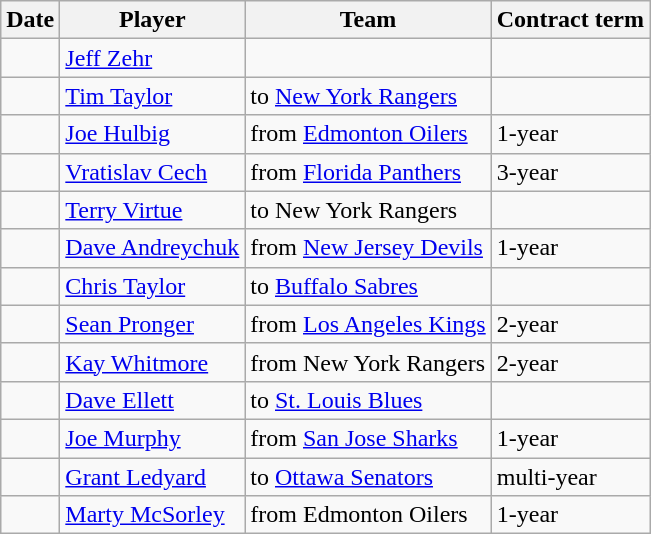<table class="wikitable">
<tr>
<th>Date</th>
<th>Player</th>
<th>Team</th>
<th>Contract term</th>
</tr>
<tr>
<td></td>
<td><a href='#'>Jeff Zehr</a></td>
<td></td>
<td></td>
</tr>
<tr>
<td></td>
<td><a href='#'>Tim Taylor</a></td>
<td>to <a href='#'>New York Rangers</a></td>
<td></td>
</tr>
<tr>
<td></td>
<td><a href='#'>Joe Hulbig</a></td>
<td>from <a href='#'>Edmonton Oilers</a></td>
<td>1-year</td>
</tr>
<tr>
<td></td>
<td><a href='#'>Vratislav Cech</a></td>
<td>from <a href='#'>Florida Panthers</a></td>
<td>3-year</td>
</tr>
<tr>
<td></td>
<td><a href='#'>Terry Virtue</a></td>
<td>to New York Rangers</td>
<td></td>
</tr>
<tr>
<td></td>
<td><a href='#'>Dave Andreychuk</a></td>
<td>from <a href='#'>New Jersey Devils</a></td>
<td>1-year</td>
</tr>
<tr>
<td></td>
<td><a href='#'>Chris Taylor</a></td>
<td>to <a href='#'>Buffalo Sabres</a></td>
<td></td>
</tr>
<tr>
<td></td>
<td><a href='#'>Sean Pronger</a></td>
<td>from <a href='#'>Los Angeles Kings</a></td>
<td>2-year</td>
</tr>
<tr>
<td></td>
<td><a href='#'>Kay Whitmore</a></td>
<td>from New York Rangers</td>
<td>2-year</td>
</tr>
<tr>
<td></td>
<td><a href='#'>Dave Ellett</a></td>
<td>to <a href='#'>St. Louis Blues</a></td>
<td></td>
</tr>
<tr>
<td></td>
<td><a href='#'>Joe Murphy</a></td>
<td>from <a href='#'>San Jose Sharks</a></td>
<td>1-year</td>
</tr>
<tr>
<td></td>
<td><a href='#'>Grant Ledyard</a></td>
<td>to <a href='#'>Ottawa Senators</a></td>
<td>multi-year</td>
</tr>
<tr>
<td></td>
<td><a href='#'>Marty McSorley</a></td>
<td>from Edmonton Oilers</td>
<td>1-year</td>
</tr>
</table>
